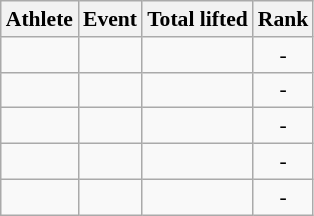<table class="wikitable" style="font-size:90%">
<tr>
<th>Athlete</th>
<th>Event</th>
<th>Total lifted</th>
<th>Rank</th>
</tr>
<tr>
<td></td>
<td></td>
<td align=center></td>
<td align=center>-</td>
</tr>
<tr>
<td></td>
<td></td>
<td align=center></td>
<td align=center>-</td>
</tr>
<tr>
<td></td>
<td></td>
<td align=center></td>
<td align=center>-</td>
</tr>
<tr>
<td></td>
<td></td>
<td align=center></td>
<td align=center>-</td>
</tr>
<tr>
<td></td>
<td></td>
<td align=center></td>
<td align=center>-</td>
</tr>
</table>
